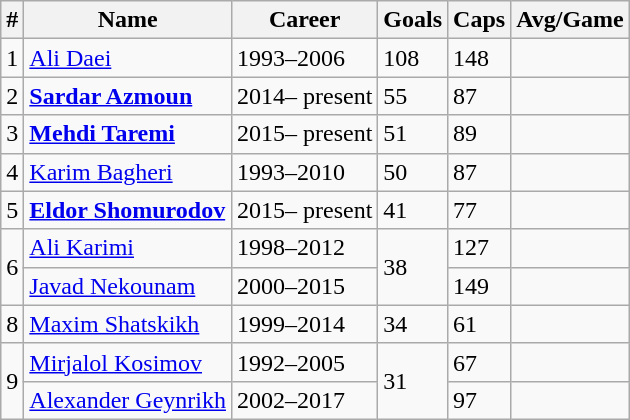<table class="wikitable";>
<tr>
<th>#</th>
<th>Name</th>
<th>Career</th>
<th>Goals</th>
<th>Caps</th>
<th>Avg/Game</th>
</tr>
<tr>
<td>1</td>
<td> <a href='#'>Ali Daei</a> </td>
<td>1993–2006</td>
<td>108</td>
<td>148</td>
<td></td>
</tr>
<tr>
<td>2</td>
<td> <strong><a href='#'>Sardar Azmoun</a></strong></td>
<td>2014– present</td>
<td>55</td>
<td>87</td>
<td></td>
</tr>
<tr>
<td>3</td>
<td>  <strong><a href='#'>Mehdi Taremi</a></strong></td>
<td>2015– present</td>
<td>51</td>
<td>89</td>
<td></td>
</tr>
<tr>
<td>4</td>
<td> <a href='#'>Karim Bagheri</a></td>
<td>1993–2010</td>
<td>50</td>
<td>87</td>
<td></td>
</tr>
<tr>
<td>5</td>
<td> <strong><a href='#'>Eldor Shomurodov</a></strong></td>
<td>2015– present</td>
<td>41</td>
<td>77</td>
<td></td>
</tr>
<tr>
<td rowspan="2">6</td>
<td> <a href='#'>Ali Karimi</a></td>
<td>1998–2012</td>
<td rowspan="2">38</td>
<td>127</td>
<td></td>
</tr>
<tr>
<td> <a href='#'>Javad Nekounam</a></td>
<td>2000–2015</td>
<td>149</td>
<td></td>
</tr>
<tr>
<td>8</td>
<td> <a href='#'>Maxim Shatskikh</a></td>
<td>1999–2014</td>
<td>34</td>
<td>61</td>
<td></td>
</tr>
<tr>
<td rowspan="2">9</td>
<td> <a href='#'>Mirjalol Kosimov</a></td>
<td>1992–2005</td>
<td rowspan="2">31</td>
<td>67</td>
<td></td>
</tr>
<tr>
<td> <a href='#'>Alexander Geynrikh</a></td>
<td>2002–2017</td>
<td>97</td>
<td></td>
</tr>
</table>
